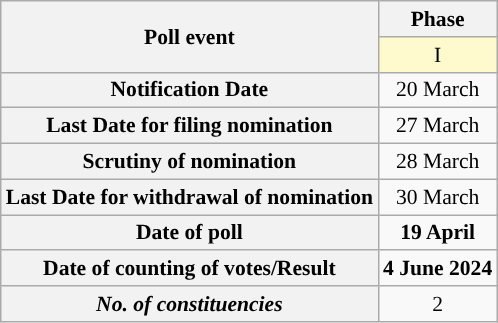<table class="wikitable" style="text-align:center;margin:auto;font-size:90%;">
<tr>
<th rowspan="2">Poll event</th>
<th>Phase</th>
</tr>
<tr>
<td bgcolor="#FFFACD">I</td>
</tr>
<tr>
<th>Notification Date</th>
<td>20 March</td>
</tr>
<tr>
<th>Last Date for filing nomination</th>
<td>27 March</td>
</tr>
<tr>
<th>Scrutiny of nomination</th>
<td>28 March</td>
</tr>
<tr>
<th>Last Date for withdrawal of nomination</th>
<td>30 March</td>
</tr>
<tr>
<th>Date of poll</th>
<td><strong>19 April</strong></td>
</tr>
<tr>
<th>Date of counting of votes/Result</th>
<td><strong>4 June 2024</strong></td>
</tr>
<tr>
<th><strong><em>No. of constituencies</em></strong></th>
<td>2</td>
</tr>
</table>
